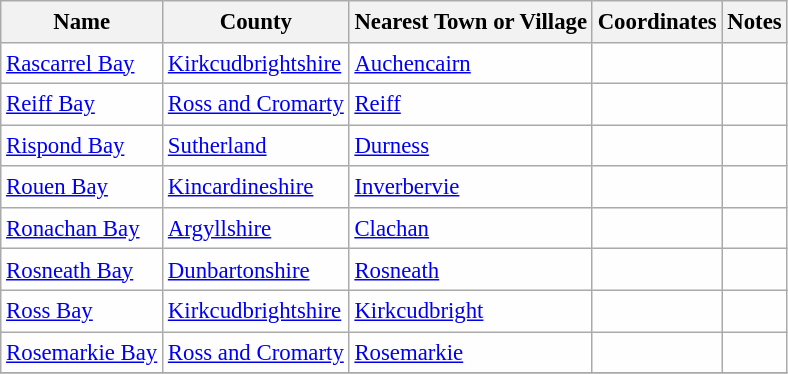<table class="wikitable sortable" style="table-layout:fixed;background-color:#FEFEFE;font-size:95%;padding:0.30em;line-height:1.35em;">
<tr>
<th scope="col">Name</th>
<th scope="col">County</th>
<th scope="col">Nearest Town or Village</th>
<th scope="col">Coordinates</th>
<th scope="col">Notes</th>
</tr>
<tr>
<td><a href='#'>Rascarrel Bay</a></td>
<td><a href='#'>Kirkcudbrightshire</a></td>
<td><a href='#'>Auchencairn</a></td>
<td></td>
<td></td>
</tr>
<tr>
<td><a href='#'>Reiff Bay</a></td>
<td><a href='#'>Ross and Cromarty</a></td>
<td><a href='#'>Reiff</a></td>
<td></td>
<td></td>
</tr>
<tr>
<td><a href='#'>Rispond Bay</a></td>
<td><a href='#'>Sutherland</a></td>
<td><a href='#'>Durness</a></td>
<td></td>
<td></td>
</tr>
<tr>
<td><a href='#'>Rouen Bay</a></td>
<td><a href='#'>Kincardineshire</a></td>
<td><a href='#'>Inverbervie</a></td>
<td></td>
<td></td>
</tr>
<tr>
<td><a href='#'>Ronachan Bay</a></td>
<td><a href='#'>Argyllshire</a></td>
<td><a href='#'>Clachan</a></td>
<td></td>
<td></td>
</tr>
<tr>
<td><a href='#'>Rosneath Bay</a></td>
<td><a href='#'>Dunbartonshire</a></td>
<td><a href='#'>Rosneath</a></td>
<td></td>
<td></td>
</tr>
<tr>
<td><a href='#'>Ross Bay</a></td>
<td><a href='#'>Kirkcudbrightshire</a></td>
<td><a href='#'>Kirkcudbright</a></td>
<td></td>
<td></td>
</tr>
<tr>
<td><a href='#'>Rosemarkie Bay</a></td>
<td><a href='#'>Ross and Cromarty</a></td>
<td><a href='#'>Rosemarkie</a></td>
<td></td>
<td></td>
</tr>
<tr>
</tr>
</table>
